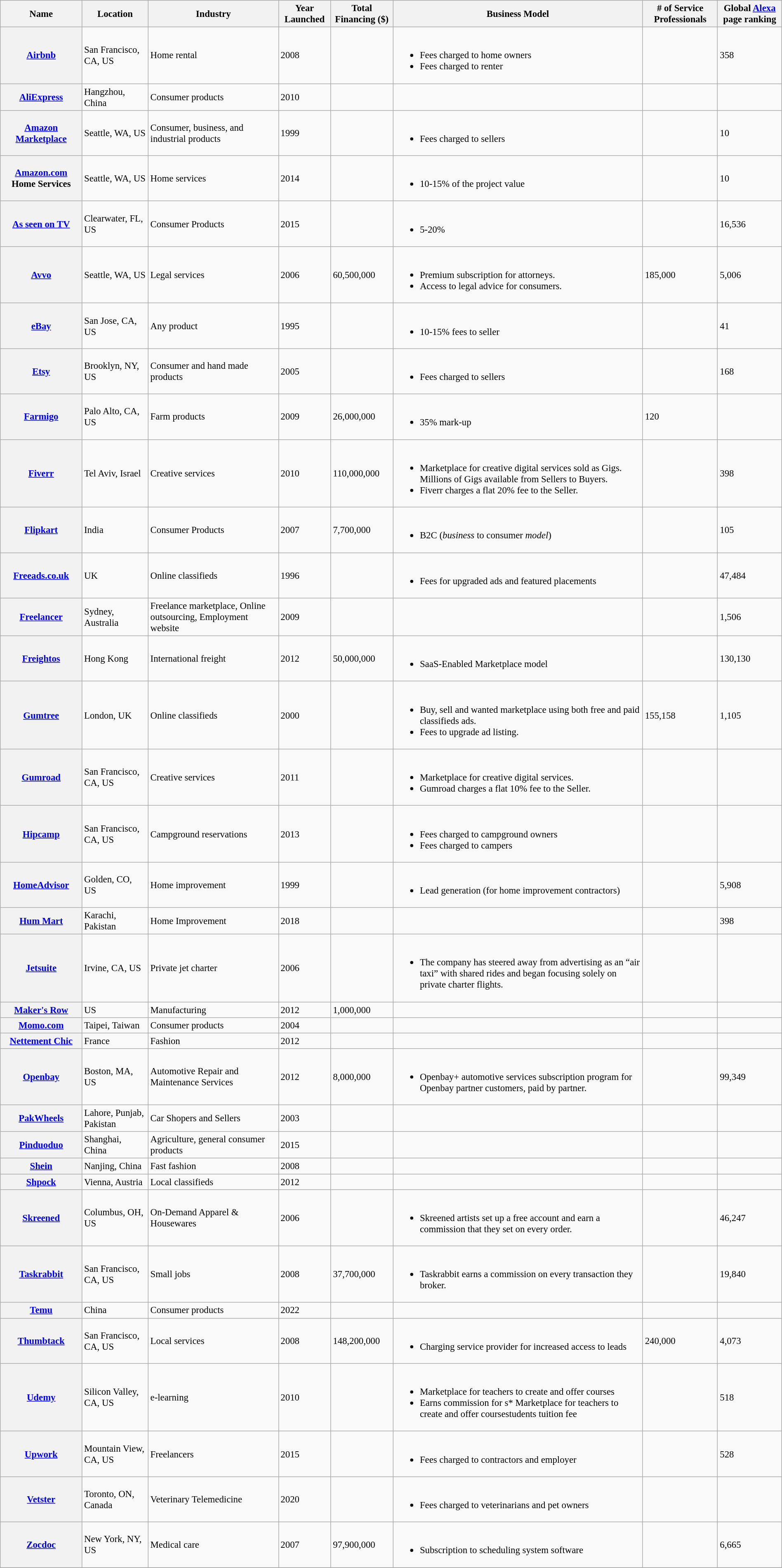<table class="wikitable sortable" style="width:100%;font-size:95%;">
<tr>
<th scope="col">Name</th>
<th scope="col">Location</th>
<th scope="col">Industry</th>
<th scope="col" data-sort-type=number>Year Launched</th>
<th scope="col" data-sort-type=number>Total Financing ($)</th>
<th scope="col">Business Model</th>
<th scope="col"># of Service Professionals</th>
<th scope="col" data-sort-type=number>Global <a href='#'>Alexa</a> page ranking</th>
</tr>
<tr>
<th scope="row"><a href='#'>Airbnb</a></th>
<td data-sort-value="US, CA, San Francisco">San Francisco, CA, US</td>
<td>Home rental</td>
<td>2008</td>
<td></td>
<td><br><ul><li>Fees charged to home owners</li><li>Fees charged to renter</li></ul></td>
<td></td>
<td>358</td>
</tr>
<tr>
<th scope="row"><a href='#'>AliExpress</a></th>
<td data-sort-value="China, Hangzhou">Hangzhou, China</td>
<td>Consumer products</td>
<td>2010</td>
<td></td>
<td></td>
<td></td>
<td></td>
</tr>
<tr>
<th scope="row"><a href='#'>Amazon Marketplace</a></th>
<td data-sort-value="US, WA, Seattle">Seattle, WA, US</td>
<td>Consumer, business, and industrial products</td>
<td>1999</td>
<td></td>
<td><br><ul><li>Fees charged to sellers</li></ul></td>
<td></td>
<td>10</td>
</tr>
<tr>
<th scope="row"><a href='#'>Amazon.com</a> Home Services</th>
<td data-sort-value="US, WA, Seattle">Seattle, WA, US</td>
<td>Home services</td>
<td>2014</td>
<td></td>
<td><br><ul><li>10-15% of the project value </li></ul></td>
<td></td>
<td>10</td>
</tr>
<tr>
<th scope="row"><a href='#'>As seen on TV</a></th>
<td data-sort-value="US, FL, Clearwater">Clearwater, FL, US</td>
<td>Consumer Products</td>
<td>2015</td>
<td></td>
<td><br><ul><li>5-20% </li></ul></td>
<td></td>
<td>16,536</td>
</tr>
<tr>
<th scope="row"><a href='#'>Avvo</a></th>
<td data-sort-value="US, WA, Seattle">Seattle, WA, US</td>
<td>Legal services</td>
<td>2006</td>
<td>60,500,000</td>
<td><br><ul><li>Premium subscription for attorneys.</li><li>Access to legal advice for consumers.</li></ul></td>
<td>185,000</td>
<td>5,006</td>
</tr>
<tr>
<th scope="row"><a href='#'>eBay</a></th>
<td data-sort-value="US, CA, San Jose">San Jose, CA, US</td>
<td>Any product</td>
<td>1995</td>
<td></td>
<td><br><ul><li>10-15% fees to seller</li></ul></td>
<td></td>
<td>41</td>
</tr>
<tr>
<th scope="row"><a href='#'>Etsy</a></th>
<td data-sort-value="US, NY, Brooklyn">Brooklyn, NY, US</td>
<td>Consumer and hand made products</td>
<td>2005</td>
<td></td>
<td><br><ul><li>Fees charged to sellers</li></ul></td>
<td></td>
<td>168</td>
</tr>
<tr>
<th scope="row"><a href='#'>Farmigo</a></th>
<td data-sort-value="US, CA, Palo Alto">Palo Alto, CA, US</td>
<td>Farm products</td>
<td>2009</td>
<td>26,000,000</td>
<td><br><ul><li>35% mark-up</li></ul></td>
<td>120</td>
<td></td>
</tr>
<tr>
<th scope="row"><a href='#'>Fiverr</a></th>
<td data-sort-value="Israel, Tel Aviv">Tel Aviv, Israel</td>
<td>Creative services</td>
<td>2010</td>
<td>110,000,000</td>
<td><br><ul><li>Marketplace for creative digital services sold as Gigs. Millions of Gigs available from Sellers to Buyers.</li><li>Fiverr charges a flat 20% fee to the Seller.</li></ul></td>
<td></td>
<td>398</td>
</tr>
<tr>
<th scope="row"><a href='#'>Flipkart</a></th>
<td data-sort-value="India">India</td>
<td>Consumer Products</td>
<td>2007</td>
<td>7,700,000</td>
<td><br><ul><li>B2C (<em>business</em> to consumer <em>model</em>)</li></ul></td>
<td></td>
<td>105</td>
</tr>
<tr>
<th scope="row"><a href='#'>Freeads.co.uk</a></th>
<td data-sort-value="UK">UK</td>
<td>Online classifieds</td>
<td>1996</td>
<td></td>
<td><br><ul><li>Fees for upgraded ads and featured placements</li></ul></td>
<td></td>
<td>47,484</td>
</tr>
<tr>
<th scope="row"><a href='#'>Freelancer</a></th>
<td data-sort-value="Australia, Sydney">Sydney, Australia</td>
<td>Freelance marketplace, Online outsourcing, Employment website</td>
<td>2009</td>
<td></td>
<td></td>
<td></td>
<td>1,506</td>
</tr>
<tr>
<th scope="row"><a href='#'>Freightos</a></th>
<td data-sort-value="Hong Kong">Hong Kong</td>
<td>International freight</td>
<td>2012</td>
<td>50,000,000</td>
<td><br><ul><li>SaaS-Enabled Marketplace model</li></ul></td>
<td></td>
<td>130,130</td>
</tr>
<tr>
<th scope="row"><a href='#'>Gumtree</a></th>
<td data-sort-value="UK, London">London, UK</td>
<td>Online classifieds</td>
<td>2000</td>
<td></td>
<td><br><ul><li>Buy, sell and wanted marketplace using both free and paid classifieds ads.</li><li>Fees to upgrade ad listing.</li></ul></td>
<td>155,158</td>
<td>1,105</td>
</tr>
<tr>
<th scope="row"><a href='#'>Gumroad</a></th>
<td data-sort-value="US, CA, San Francisco">San Francisco, CA, US</td>
<td>Creative services</td>
<td>2011</td>
<td></td>
<td><br><ul><li>Marketplace for creative digital services.</li><li>Gumroad charges a flat 10% fee to the Seller.</li></ul></td>
<td></td>
<td></td>
</tr>
<tr>
<th scope="row"><a href='#'>Hipcamp</a></th>
<td data-sort-value="US, CA, San Francisco">San Francisco, CA, US</td>
<td>Campground reservations</td>
<td>2013</td>
<td></td>
<td><br><ul><li>Fees charged to campground owners</li><li>Fees charged to campers</li></ul></td>
<td></td>
<td></td>
</tr>
<tr>
<th scope="row"><a href='#'>HomeAdvisor</a></th>
<td data-sort-value="US, CO, Golden">Golden, CO, US</td>
<td>Home improvement</td>
<td>1999</td>
<td></td>
<td><br><ul><li>Lead generation (for home improvement contractors)</li></ul></td>
<td></td>
<td>5,908</td>
</tr>
<tr>
<th scope="row"><a href='#'>Hum Mart</a></th>
<td data-sort-value="Pakistan, Karachi">Karachi, Pakistan</td>
<td>Home Improvement</td>
<td>2018</td>
<td></td>
<td></td>
<td></td>
<td>398</td>
</tr>
<tr>
<th scope="row"><a href='#'>Jetsuite</a></th>
<td data-sort-value="US, CA, Irvine">Irvine, CA, US</td>
<td>Private jet charter</td>
<td>2006</td>
<td></td>
<td><br><ul><li>The company has steered away from advertising as an “air taxi” with shared rides and began focusing solely on private charter flights.</li></ul></td>
<td></td>
<td></td>
</tr>
<tr>
<th scope="row"><a href='#'>Maker's Row</a></th>
<td data-sort-value="US">US</td>
<td>Manufacturing</td>
<td>2012</td>
<td>1,000,000</td>
<td></td>
<td></td>
<td></td>
</tr>
<tr>
<th scope="row"><a href='#'>Momo.com</a></th>
<td data-sort-value="Taiwan">Taipei, Taiwan</td>
<td>Consumer products</td>
<td>2004</td>
<td></td>
<td></td>
<td></td>
<td></td>
</tr>
<tr>
<th scope="row"><a href='#'>Nettement Chic</a></th>
<td data-sort-value="France">France</td>
<td>Fashion</td>
<td>2012</td>
<td></td>
<td></td>
<td></td>
<td></td>
</tr>
<tr>
<th scope="row"><a href='#'>Openbay</a></th>
<td data-sort-value="US, MA, Boston">Boston, MA, US</td>
<td>Automotive Repair and Maintenance Services</td>
<td>2012</td>
<td>8,000,000</td>
<td><br><ul><li>Openbay+ automotive services subscription program for Openbay partner customers, paid by partner.</li></ul></td>
<td></td>
<td>99,349</td>
</tr>
<tr>
<th scope="row"><a href='#'>PakWheels</a></th>
<td data-sort-value="Pakistan, Punjab, Lahore">Lahore, Punjab, Pakistan</td>
<td>Car Shopers and Sellers</td>
<td>2003</td>
<td></td>
<td></td>
<td></td>
<td></td>
</tr>
<tr>
<th scope="row"><a href='#'>Pinduoduo</a></th>
<td data-sort-value="China, Shanghai">Shanghai, China</td>
<td>Agriculture, general consumer products</td>
<td>2015</td>
<td></td>
<td></td>
<td></td>
<td></td>
</tr>
<tr>
<th scope="row"><a href='#'>Shein</a></th>
<td data-sort-value="China, Nanjing">Nanjing, China</td>
<td>Fast fashion</td>
<td>2008</td>
<td></td>
<td></td>
<td></td>
<td></td>
</tr>
<tr>
<th scope="row"><a href='#'>Shpock</a></th>
<td data-sort-value="Austria, Vienna">Vienna, Austria</td>
<td>Local classifieds</td>
<td>2012</td>
<td></td>
<td></td>
<td></td>
<td></td>
</tr>
<tr>
<th scope="row"><a href='#'>Skreened</a></th>
<td data-sort-value="US, OH, Columbus">Columbus, OH, US</td>
<td>On-Demand Apparel & Housewares</td>
<td>2006</td>
<td></td>
<td><br><ul><li>Skreened artists set up a free account and earn a commission that they set on every order.</li></ul></td>
<td></td>
<td>46,247</td>
</tr>
<tr>
<th scope="row"><a href='#'>Taskrabbit</a></th>
<td data-sort-value="US, CA, San Francisco">San Francisco, CA, US</td>
<td>Small jobs</td>
<td>2008</td>
<td>37,700,000</td>
<td><br><ul><li>Taskrabbit earns a commission on every transaction they broker.</li></ul></td>
<td></td>
<td>19,840</td>
</tr>
<tr>
<th scope="row"><a href='#'>Temu</a></th>
<td data-sort-value="China">China</td>
<td>Consumer products</td>
<td>2022</td>
<td></td>
<td></td>
<td></td>
<td></td>
</tr>
<tr>
<th scope="row"><a href='#'>Thumbtack</a></th>
<td data-sort-value="US, CA, San Francisco">San Francisco, CA, US</td>
<td>Local services</td>
<td>2008</td>
<td>148,200,000</td>
<td><br><ul><li>Charging service provider for increased access to leads</li></ul></td>
<td>240,000</td>
<td>4,073</td>
</tr>
<tr>
<th scope="row"><a href='#'>Udemy</a></th>
<td data-sort-value="US, WA, Silicon Valley">Silicon Valley, CA, US</td>
<td>e-learning</td>
<td>2010</td>
<td></td>
<td><br><ul><li>Marketplace for teachers to create and offer courses</li><li>Earns commission for s* Marketplace for teachers to create and offer coursestudents tuition fee</li></ul></td>
<td></td>
<td>518</td>
</tr>
<tr>
<th scope="row"><a href='#'>Upwork</a></th>
<td data-sort-value="US, CA, Mountain View">Mountain View, CA, US</td>
<td>Freelancers</td>
<td>2015</td>
<td></td>
<td><br><ul><li>Fees charged to contractors and employer</li></ul></td>
<td></td>
<td>528</td>
</tr>
<tr>
<th scope="row"><a href='#'>Vetster</a></th>
<td data-sort-value="Canada, ON, Toronto">Toronto, ON, Canada</td>
<td>Veterinary Telemedicine</td>
<td>2020</td>
<td></td>
<td><br><ul><li>Fees charged to veterinarians and pet owners</li></ul></td>
<td></td>
</tr>
<tr>
<th scope="row"><a href='#'>Zocdoc</a></th>
<td data-sort-value="US, NY, New York City">New York, NY, US</td>
<td>Medical care</td>
<td>2007</td>
<td>97,900,000<br></td>
<td><br><ul><li>Subscription to scheduling system software</li></ul></td>
<td></td>
<td>6,665</td>
</tr>
<tr>
</tr>
</table>
